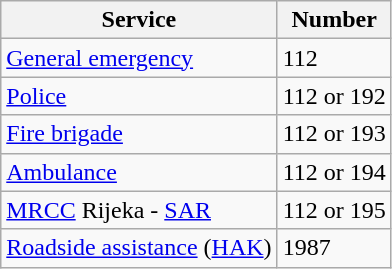<table class="wikitable">
<tr>
<th>Service</th>
<th>Number</th>
</tr>
<tr>
<td><a href='#'>General emergency</a></td>
<td>112</td>
</tr>
<tr>
<td><a href='#'>Police</a></td>
<td>112 or 192</td>
</tr>
<tr>
<td><a href='#'>Fire brigade</a></td>
<td>112 or 193</td>
</tr>
<tr>
<td><a href='#'>Ambulance</a></td>
<td>112 or 194</td>
</tr>
<tr>
<td><a href='#'>MRCC</a> Rijeka - <a href='#'>SAR</a></td>
<td>112 or 195</td>
</tr>
<tr>
<td><a href='#'>Roadside assistance</a>  (<a href='#'>HAK</a>)</td>
<td>1987</td>
</tr>
</table>
